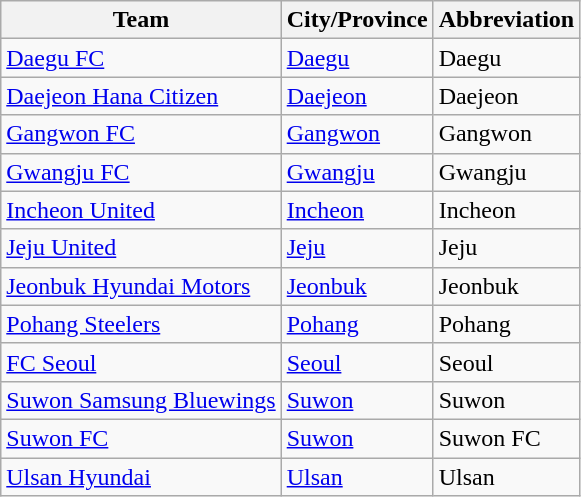<table class="wikitable" style="text-align:left">
<tr>
<th>Team</th>
<th>City/Province</th>
<th>Abbreviation</th>
</tr>
<tr>
<td><a href='#'>Daegu FC</a></td>
<td><a href='#'>Daegu</a></td>
<td>Daegu</td>
</tr>
<tr>
<td><a href='#'>Daejeon Hana Citizen</a></td>
<td><a href='#'>Daejeon</a></td>
<td>Daejeon</td>
</tr>
<tr>
<td><a href='#'>Gangwon FC</a></td>
<td><a href='#'>Gangwon</a></td>
<td>Gangwon</td>
</tr>
<tr>
<td><a href='#'>Gwangju FC</a></td>
<td><a href='#'>Gwangju</a></td>
<td>Gwangju</td>
</tr>
<tr>
<td><a href='#'>Incheon United</a></td>
<td><a href='#'>Incheon</a></td>
<td>Incheon</td>
</tr>
<tr>
<td><a href='#'>Jeju United</a></td>
<td><a href='#'>Jeju</a></td>
<td>Jeju</td>
</tr>
<tr>
<td><a href='#'>Jeonbuk Hyundai Motors</a></td>
<td><a href='#'>Jeonbuk</a></td>
<td>Jeonbuk</td>
</tr>
<tr>
<td><a href='#'>Pohang Steelers</a></td>
<td><a href='#'>Pohang</a></td>
<td>Pohang</td>
</tr>
<tr>
<td><a href='#'>FC Seoul</a></td>
<td><a href='#'>Seoul</a></td>
<td>Seoul</td>
</tr>
<tr>
<td><a href='#'>Suwon Samsung Bluewings</a></td>
<td><a href='#'>Suwon</a></td>
<td>Suwon</td>
</tr>
<tr>
<td><a href='#'>Suwon FC</a></td>
<td><a href='#'>Suwon</a></td>
<td>Suwon FC</td>
</tr>
<tr>
<td><a href='#'>Ulsan Hyundai</a></td>
<td><a href='#'>Ulsan</a></td>
<td>Ulsan</td>
</tr>
</table>
